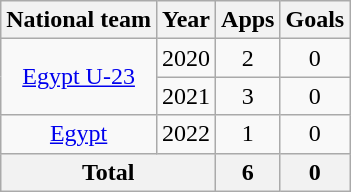<table class = "wikitable" style = "text-align:center">
<tr>
<th>National team</th>
<th>Year</th>
<th>Apps</th>
<th>Goals</th>
</tr>
<tr>
<td rowspan="2"><a href='#'>Egypt U-23</a></td>
<td>2020</td>
<td>2</td>
<td>0</td>
</tr>
<tr>
<td>2021</td>
<td>3</td>
<td>0</td>
</tr>
<tr>
<td><a href='#'>Egypt</a></td>
<td>2022</td>
<td>1</td>
<td>0</td>
</tr>
<tr>
<th colspan="2">Total</th>
<th>6</th>
<th>0</th>
</tr>
</table>
